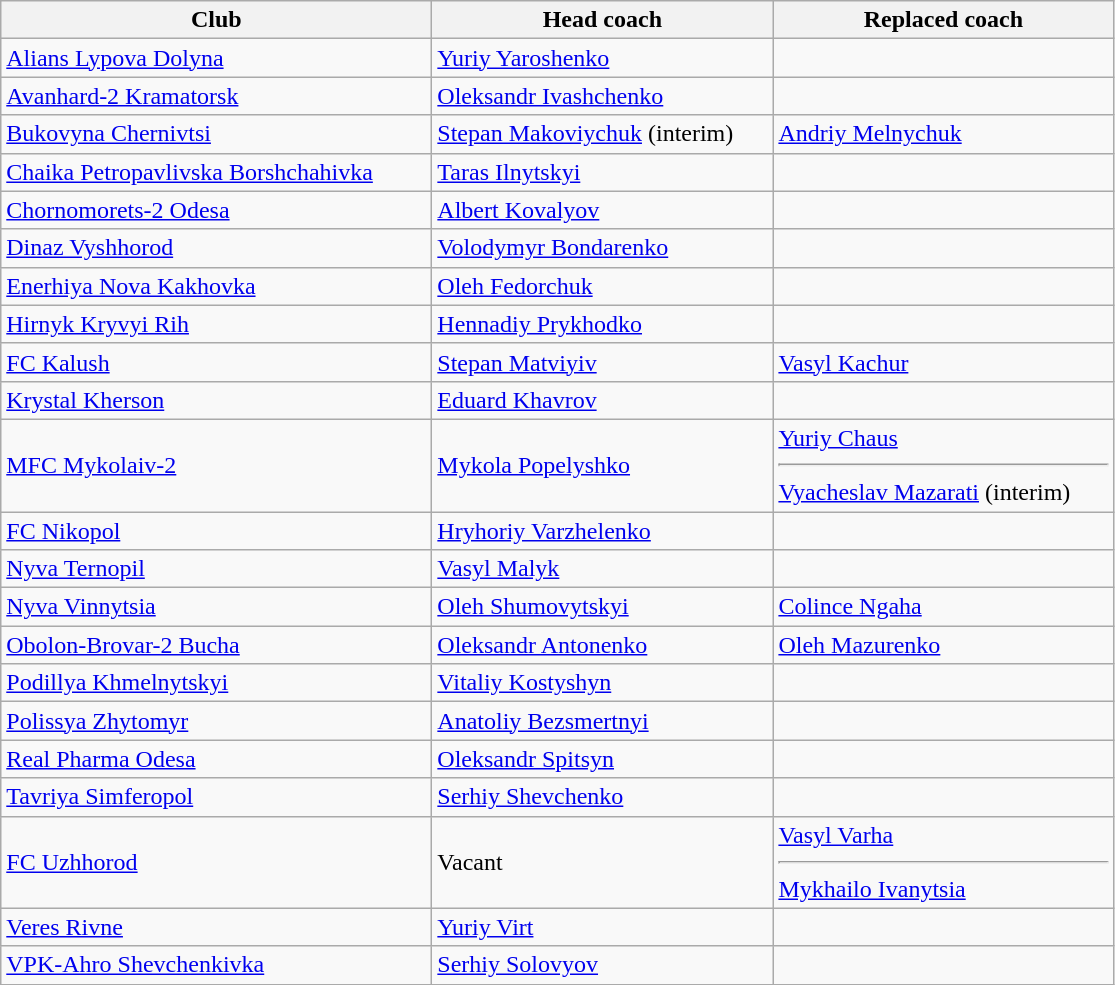<table class="wikitable sortable">
<tr>
<th width="280">Club</th>
<th width="220">Head coach</th>
<th width="220">Replaced coach</th>
</tr>
<tr>
<td><a href='#'>Alians Lypova Dolyna</a></td>
<td> <a href='#'>Yuriy Yaroshenko</a></td>
<td></td>
</tr>
<tr>
<td><a href='#'>Avanhard-2 Kramatorsk</a></td>
<td> <a href='#'>Oleksandr Ivashchenko</a></td>
<td></td>
</tr>
<tr>
<td><a href='#'>Bukovyna Chernivtsi</a></td>
<td> <a href='#'>Stepan Makoviychuk</a> (interim)</td>
<td> <a href='#'>Andriy Melnychuk</a></td>
</tr>
<tr>
<td><a href='#'>Chaika Petropavlivska Borshchahivka</a></td>
<td> <a href='#'>Taras Ilnytskyi</a></td>
<td></td>
</tr>
<tr>
<td><a href='#'>Chornomorets-2 Odesa</a></td>
<td> <a href='#'>Albert Kovalyov</a></td>
<td></td>
</tr>
<tr>
<td><a href='#'>Dinaz Vyshhorod</a></td>
<td> <a href='#'>Volodymyr Bondarenko</a></td>
<td></td>
</tr>
<tr>
<td><a href='#'>Enerhiya Nova Kakhovka</a></td>
<td> <a href='#'>Oleh Fedorchuk</a></td>
<td></td>
</tr>
<tr>
<td><a href='#'>Hirnyk Kryvyi Rih</a></td>
<td> <a href='#'>Hennadiy Prykhodko</a></td>
<td></td>
</tr>
<tr>
<td><a href='#'>FC Kalush</a></td>
<td> <a href='#'>Stepan Matviyiv</a></td>
<td> <a href='#'>Vasyl Kachur</a></td>
</tr>
<tr>
<td><a href='#'>Krystal Kherson</a></td>
<td> <a href='#'>Eduard Khavrov</a></td>
<td></td>
</tr>
<tr>
<td><a href='#'>MFC Mykolaiv-2</a></td>
<td> <a href='#'>Mykola Popelyshko</a></td>
<td> <a href='#'>Yuriy Chaus</a> <hr>  <a href='#'>Vyacheslav Mazarati</a> (interim)</td>
</tr>
<tr>
<td><a href='#'>FC Nikopol</a></td>
<td> <a href='#'>Hryhoriy Varzhelenko</a></td>
<td></td>
</tr>
<tr>
<td><a href='#'>Nyva Ternopil</a></td>
<td> <a href='#'>Vasyl Malyk</a></td>
<td></td>
</tr>
<tr>
<td><a href='#'>Nyva Vinnytsia</a></td>
<td> <a href='#'>Oleh Shumovytskyi</a></td>
<td> <a href='#'>Colince Ngaha</a></td>
</tr>
<tr>
<td><a href='#'>Obolon-Brovar-2 Bucha</a></td>
<td> <a href='#'>Oleksandr Antonenko</a></td>
<td> <a href='#'>Oleh Mazurenko</a></td>
</tr>
<tr>
<td><a href='#'>Podillya Khmelnytskyi</a></td>
<td> <a href='#'>Vitaliy Kostyshyn</a></td>
<td></td>
</tr>
<tr>
<td><a href='#'>Polissya Zhytomyr</a></td>
<td> <a href='#'>Anatoliy Bezsmertnyi</a></td>
<td></td>
</tr>
<tr>
<td><a href='#'>Real Pharma Odesa</a></td>
<td> <a href='#'>Oleksandr Spitsyn</a></td>
<td></td>
</tr>
<tr>
<td><a href='#'>Tavriya Simferopol</a></td>
<td> <a href='#'>Serhiy Shevchenko</a></td>
<td></td>
</tr>
<tr>
<td><a href='#'>FC Uzhhorod</a></td>
<td>Vacant</td>
<td> <a href='#'>Vasyl Varha</a><hr> <a href='#'>Mykhailo Ivanytsia</a></td>
</tr>
<tr>
<td><a href='#'>Veres Rivne</a></td>
<td> <a href='#'>Yuriy Virt</a></td>
<td></td>
</tr>
<tr>
<td><a href='#'>VPK-Ahro Shevchenkivka</a></td>
<td> <a href='#'>Serhiy Solovyov</a></td>
<td></td>
</tr>
</table>
